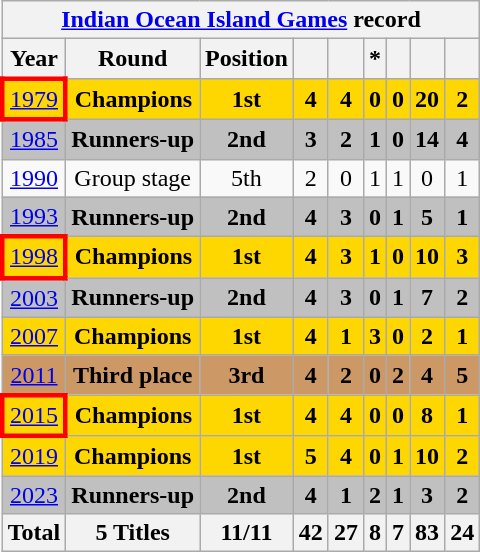<table class="wikitable" style="text-align: center;">
<tr>
<th colspan=10><a href='#'>Indian Ocean Island Games</a> record</th>
</tr>
<tr>
<th>Year</th>
<th>Round</th>
<th>Position</th>
<th></th>
<th></th>
<th>*</th>
<th></th>
<th></th>
<th></th>
</tr>
<tr style="background:gold;">
<td style="border: 3px solid red"> <a href='#'>1979</a></td>
<td><strong>Champions</strong></td>
<td><strong>1st</strong></td>
<td><strong>4</strong></td>
<td><strong>4</strong></td>
<td><strong>0</strong></td>
<td><strong>0</strong></td>
<td><strong>20</strong></td>
<td><strong>2</strong></td>
</tr>
<tr style="background:silver;">
<td> <a href='#'>1985</a></td>
<td><strong>Runners-up</strong></td>
<td><strong>2nd</strong></td>
<td><strong>3</strong></td>
<td><strong>2</strong></td>
<td><strong>1</strong></td>
<td><strong>0</strong></td>
<td><strong>14</strong></td>
<td><strong>4</strong></td>
</tr>
<tr>
<td> <a href='#'>1990</a></td>
<td>Group stage</td>
<td>5th</td>
<td>2</td>
<td>0</td>
<td>1</td>
<td>1</td>
<td>0</td>
<td>1</td>
</tr>
<tr style="background:silver;">
<td> <a href='#'>1993</a></td>
<td><strong>Runners-up</strong></td>
<td><strong>2nd</strong></td>
<td><strong>4</strong></td>
<td><strong>3</strong></td>
<td><strong>0</strong></td>
<td><strong>1</strong></td>
<td><strong>5</strong></td>
<td><strong>1</strong></td>
</tr>
<tr style="background:gold;">
<td style="border: 3px solid red"> <a href='#'>1998</a></td>
<td><strong>Champions</strong></td>
<td><strong>1st</strong></td>
<td><strong>4</strong></td>
<td><strong>3</strong></td>
<td><strong>1</strong></td>
<td><strong>0</strong></td>
<td><strong>10</strong></td>
<td><strong>3</strong></td>
</tr>
<tr style="background:silver;">
<td> <a href='#'>2003</a></td>
<td><strong>Runners-up</strong></td>
<td><strong>2nd</strong></td>
<td><strong>4</strong></td>
<td><strong>3</strong></td>
<td><strong>0</strong></td>
<td><strong>1</strong></td>
<td><strong>7</strong></td>
<td><strong>2</strong></td>
</tr>
<tr style="background:gold;">
<td> <a href='#'>2007</a></td>
<td><strong>Champions</strong></td>
<td><strong>1st</strong></td>
<td><strong>4</strong></td>
<td><strong>1</strong></td>
<td><strong>3</strong></td>
<td><strong>0</strong></td>
<td><strong>2</strong></td>
<td><strong>1</strong></td>
</tr>
<tr style="background:#c96;">
<td> <a href='#'>2011</a></td>
<td><strong>Third place</strong></td>
<td><strong>3rd</strong></td>
<td><strong>4</strong></td>
<td><strong>2</strong></td>
<td><strong>0</strong></td>
<td><strong>2</strong></td>
<td><strong>4</strong></td>
<td><strong>5</strong></td>
</tr>
<tr style="background:gold;">
<td style="border: 3px solid red"> <a href='#'>2015</a></td>
<td><strong>Champions</strong></td>
<td><strong>1st</strong></td>
<td><strong>4</strong></td>
<td><strong>4</strong></td>
<td><strong>0</strong></td>
<td><strong>0</strong></td>
<td><strong>8</strong></td>
<td><strong>1</strong></td>
</tr>
<tr style="background:gold;">
<td> <a href='#'>2019</a></td>
<td><strong>Champions</strong></td>
<td><strong>1st</strong></td>
<td><strong>5</strong></td>
<td><strong>4</strong></td>
<td><strong>0</strong></td>
<td><strong>1</strong></td>
<td><strong>10</strong></td>
<td><strong>2</strong></td>
</tr>
<tr style="background:silver;">
<td> <a href='#'>2023</a></td>
<td><strong>Runners-up</strong></td>
<td><strong>2nd</strong></td>
<td><strong>4</strong></td>
<td><strong>1</strong></td>
<td><strong>2</strong></td>
<td><strong>1</strong></td>
<td><strong>3</strong></td>
<td><strong>2</strong></td>
</tr>
<tr>
<th>Total</th>
<th>5 Titles</th>
<th>11/11</th>
<th>42</th>
<th>27</th>
<th>8</th>
<th>7</th>
<th>83</th>
<th>24</th>
</tr>
</table>
